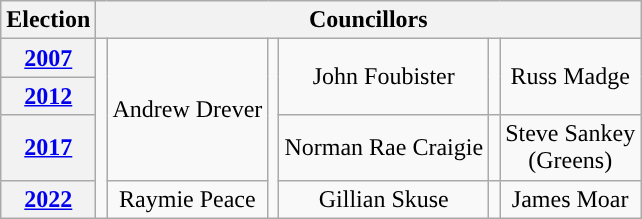<table class="wikitable" style="text-align:center">
<tr>
<th>Election</th>
<th colspan=8>Councillors</th>
</tr>
<tr>
<th><a href='#'>2007</a></th>
<td rowspan=4; style="background-color: "></td>
<td rowspan=3>Andrew Drever</td>
<td rowspan=4; style="background-color: "></td>
<td rowspan=2>John Foubister</td>
<td rowspan=2; style="background-color: "></td>
<td rowspan=2>Russ Madge</td>
</tr>
<tr>
<th><a href='#'>2012</a></th>
</tr>
<tr>
<th><a href='#'>2017</a></th>
<td rowspan=1>Norman Rae Craigie</td>
<td rowspan=1; style="background-color: "></td>
<td rowspan=1>Steve Sankey<br>(Greens)</td>
</tr>
<tr>
<th><a href='#'>2022</a></th>
<td>Raymie Peace</td>
<td>Gillian Skuse</td>
<td rowspan=1; style="background-color: "></td>
<td rowspan=1>James Moar</td>
</tr>
</table>
